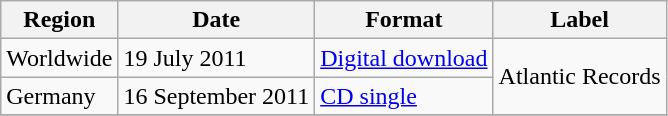<table class=wikitable>
<tr>
<th>Region</th>
<th>Date</th>
<th>Format</th>
<th>Label</th>
</tr>
<tr>
<td>Worldwide</td>
<td>19 July 2011</td>
<td><a href='#'>Digital download</a></td>
<td rowspan="2">Atlantic Records</td>
</tr>
<tr>
<td>Germany</td>
<td>16 September 2011</td>
<td><a href='#'>CD single</a></td>
</tr>
<tr>
</tr>
</table>
